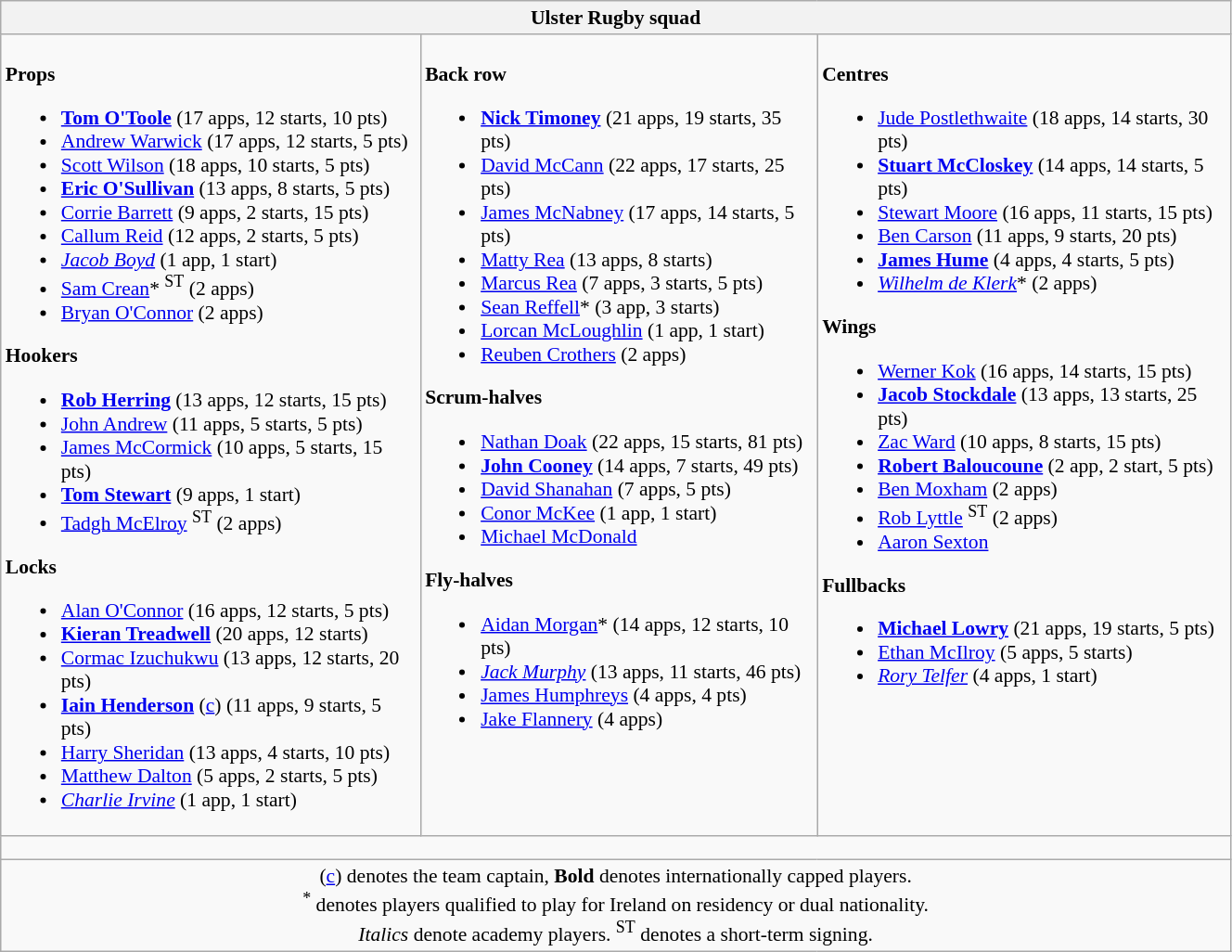<table class="wikitable" style="text-align:left; font-size:90%; width:70%">
<tr>
<th colspan="100%">Ulster Rugby squad</th>
</tr>
<tr valign="top">
<td><br><strong>Props</strong><ul><li> <strong><a href='#'>Tom O'Toole</a></strong> (17 apps, 12 starts, 10 pts)</li><li> <a href='#'>Andrew Warwick</a> (17 apps, 12 starts, 5 pts)</li><li> <a href='#'>Scott Wilson</a> (18 apps, 10 starts, 5 pts)</li><li> <strong><a href='#'>Eric O'Sullivan</a></strong> (13 apps, 8 starts, 5 pts)</li><li> <a href='#'>Corrie Barrett</a> (9 apps, 2 starts, 15 pts)</li><li> <a href='#'>Callum Reid</a> (12 apps, 2 starts, 5 pts)</li><li> <em><a href='#'>Jacob Boyd</a></em> (1 app, 1 start)</li><li> <a href='#'>Sam Crean</a>* <sup>ST</sup> (2 apps)</li><li> <a href='#'>Bryan O'Connor</a> (2 apps)</li></ul><strong>Hookers</strong><ul><li> <strong><a href='#'>Rob Herring</a></strong> (13 apps, 12 starts, 15 pts)</li><li> <a href='#'>John Andrew</a> (11 apps, 5 starts, 5 pts)</li><li> <a href='#'>James McCormick</a> (10 apps, 5 starts, 15 pts)</li><li> <strong><a href='#'>Tom Stewart</a></strong> (9 apps, 1 start)</li><li> <a href='#'>Tadgh McElroy</a> <sup>ST</sup> (2 apps)</li></ul><strong>Locks</strong><ul><li> <a href='#'>Alan O'Connor</a> (16 apps, 12 starts, 5 pts)</li><li> <strong><a href='#'>Kieran Treadwell</a></strong> (20 apps, 12 starts)</li><li> <a href='#'>Cormac Izuchukwu</a> (13 apps, 12 starts, 20 pts)</li><li> <strong><a href='#'>Iain Henderson</a></strong> (<a href='#'>c</a>) (11 apps, 9 starts, 5 pts)</li><li> <a href='#'>Harry Sheridan</a> (13 apps, 4 starts, 10 pts)</li><li> <a href='#'>Matthew Dalton</a> (5 apps, 2 starts, 5 pts)</li><li> <em><a href='#'>Charlie Irvine</a></em> (1 app, 1 start)</li></ul></td>
<td><br><strong>Back row</strong><ul><li> <strong><a href='#'>Nick Timoney</a></strong> (21 apps, 19 starts, 35 pts)</li><li> <a href='#'>David McCann</a> (22 apps, 17 starts, 25 pts)</li><li> <a href='#'>James McNabney</a> (17 apps, 14 starts, 5 pts)</li><li> <a href='#'>Matty Rea</a> (13 apps, 8 starts)</li><li> <a href='#'>Marcus Rea</a> (7 apps, 3 starts, 5 pts)</li><li> <a href='#'>Sean Reffell</a>* (3 app, 3 starts)</li><li> <a href='#'>Lorcan McLoughlin</a> (1 app, 1 start)</li><li> <a href='#'>Reuben Crothers</a> (2 apps)</li></ul><strong>Scrum-halves</strong><ul><li> <a href='#'>Nathan Doak</a> (22 apps, 15 starts, 81 pts)</li><li> <strong><a href='#'>John Cooney</a></strong> (14 apps, 7 starts, 49 pts)</li><li> <a href='#'>David Shanahan</a> (7 apps, 5 pts)</li><li> <a href='#'>Conor McKee</a> (1 app, 1 start)</li><li> <a href='#'>Michael McDonald</a> </li></ul><strong>Fly-halves</strong><ul><li> <a href='#'>Aidan Morgan</a>* (14 apps, 12 starts, 10 pts)</li><li> <em><a href='#'>Jack Murphy</a></em> (13 apps, 11 starts, 46 pts)</li><li> <a href='#'>James Humphreys</a> (4 apps, 4 pts)</li><li> <a href='#'>Jake Flannery</a> (4 apps)</li></ul></td>
<td><br><strong>Centres</strong><ul><li> <a href='#'>Jude Postlethwaite</a> (18 apps, 14 starts, 30 pts)</li><li> <strong><a href='#'>Stuart McCloskey</a></strong> (14 apps, 14 starts, 5 pts)</li><li> <a href='#'>Stewart Moore</a> (16 apps, 11 starts, 15 pts)</li><li> <a href='#'>Ben Carson</a> (11 apps, 9 starts, 20 pts)</li><li> <strong><a href='#'>James Hume</a></strong> (4 apps, 4 starts, 5 pts)</li><li> <em><a href='#'>Wilhelm de Klerk</a></em>* (2 apps)</li></ul><strong>Wings</strong><ul><li> <a href='#'>Werner Kok</a> (16 apps, 14 starts, 15 pts)</li><li> <strong><a href='#'>Jacob Stockdale</a></strong> (13 apps, 13 starts, 25 pts)</li><li> <a href='#'>Zac Ward</a> (10 apps, 8 starts, 15 pts)</li><li> <strong><a href='#'>Robert Baloucoune</a></strong> (2 app, 2 start, 5 pts)</li><li> <a href='#'>Ben Moxham</a> (2 apps)</li><li> <a href='#'>Rob Lyttle</a> <sup>ST</sup> (2 apps)</li><li> <a href='#'>Aaron Sexton</a></li></ul><strong>Fullbacks</strong><ul><li> <strong><a href='#'>Michael Lowry</a></strong> (21 apps, 19 starts, 5 pts)</li><li> <a href='#'>Ethan McIlroy</a> (5 apps, 5 starts)</li><li> <em><a href='#'>Rory Telfer</a></em> (4 apps, 1 start)</li></ul></td>
</tr>
<tr>
<td colspan="100%" style="height: 10px;"></td>
</tr>
<tr>
<td colspan="100%" style="text-align:center;">(<a href='#'>c</a>) denotes the team captain, <strong>Bold</strong> denotes internationally capped players.<br><sup>*</sup> denotes players qualified to play for Ireland on residency or dual nationality. <br><em>Italics</em> denote academy players. <sup>ST</sup> denotes a short-term signing.</td>
</tr>
</table>
